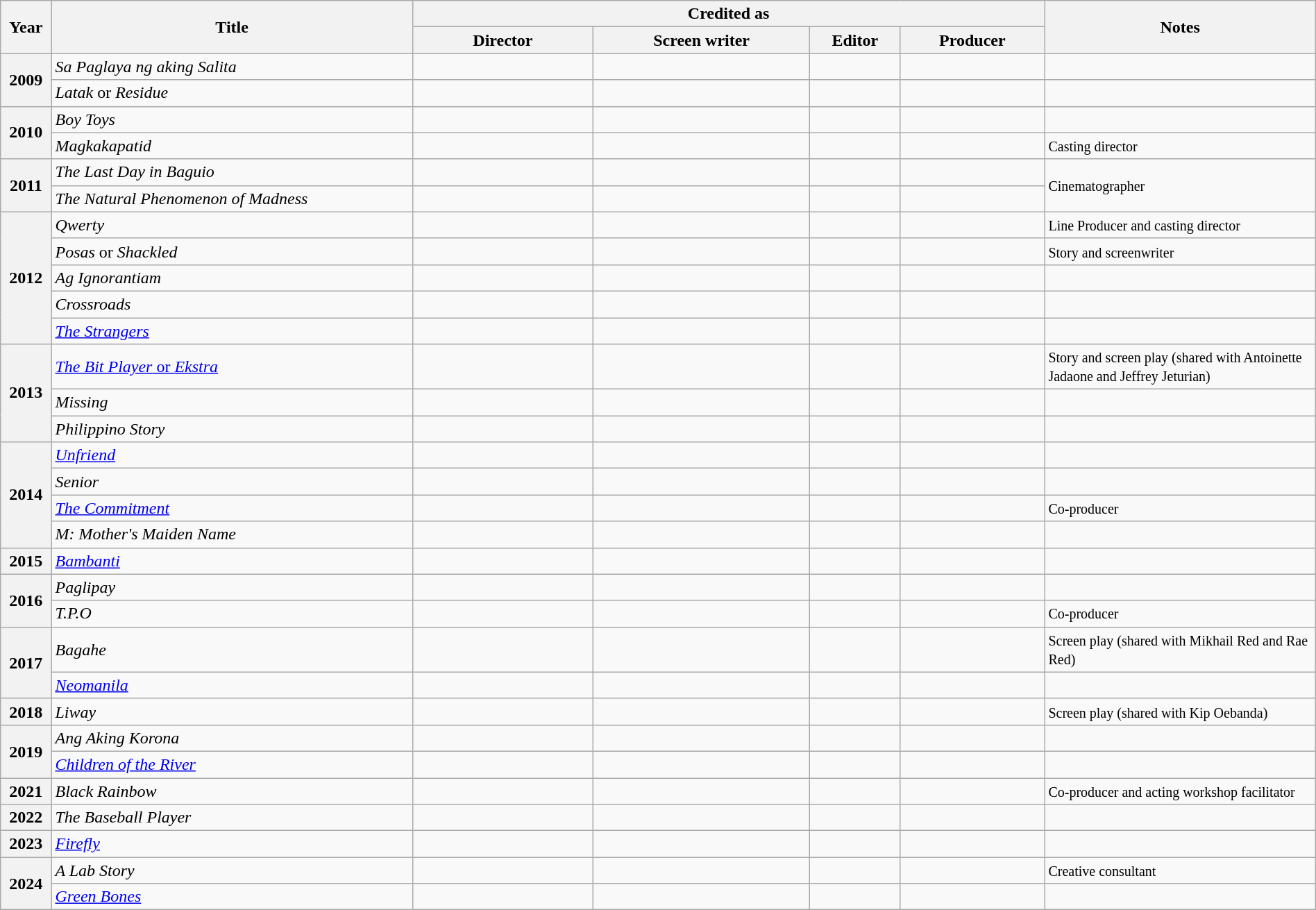<table class="wikitable sortable plainrowheaders" style="margin-right: 0;">
<tr>
<th rowspan="2" scope="col" width="2%">Year</th>
<th rowspan="2" scope="col" width="20%">Title</th>
<th colspan="4" scope="col" width="50%">Credited as</th>
<th rowspan="2" scope="col" width="15%" class="unsortable">Notes</th>
</tr>
<tr>
<th scope="col" width="10%">Director</th>
<th scope="col" width="12%">Screen writer</th>
<th scope="col" width="5%">Editor</th>
<th scope="col" width="8%">Producer</th>
</tr>
<tr>
<th rowspan="2">2009</th>
<td><em>Sa Paglaya ng aking Salita</em></td>
<td></td>
<td></td>
<td></td>
<td></td>
<td></td>
</tr>
<tr>
<td><em>Latak</em> or <em>Residue</em></td>
<td></td>
<td></td>
<td></td>
<td></td>
<td></td>
</tr>
<tr>
<th rowspan="2">2010</th>
<td><em>Boy Toys</em></td>
<td></td>
<td></td>
<td></td>
<td></td>
<td></td>
</tr>
<tr>
<td><em>Magkakapatid</em></td>
<td></td>
<td></td>
<td></td>
<td></td>
<td><small>Casting director</small></td>
</tr>
<tr>
<th rowspan="2">2011</th>
<td><em>The Last Day in Baguio</em></td>
<td></td>
<td></td>
<td></td>
<td></td>
<td rowspan="2"><small>Cinematographer</small></td>
</tr>
<tr>
<td><em>The Natural Phenomenon of Madness</em></td>
<td></td>
<td></td>
<td></td>
<td></td>
</tr>
<tr>
<th rowspan="5">2012</th>
<td><em>Qwerty</em></td>
<td></td>
<td></td>
<td></td>
<td></td>
<td><small>Line Producer and casting director</small></td>
</tr>
<tr>
<td><em>Posas</em> or <em>Shackled</em></td>
<td></td>
<td></td>
<td></td>
<td></td>
<td><small>Story and screenwriter</small></td>
</tr>
<tr>
<td><em>Ag Ignorantiam</em></td>
<td></td>
<td></td>
<td></td>
<td></td>
<td></td>
</tr>
<tr>
<td><em>Crossroads</em></td>
<td></td>
<td></td>
<td></td>
<td></td>
<td></td>
</tr>
<tr>
<td><em><a href='#'>The Strangers</a></em></td>
<td></td>
<td></td>
<td></td>
<td></td>
<td></td>
</tr>
<tr>
<th rowspan="3">2013</th>
<td><a href='#'><em>The Bit Player</em> or <em>Ekstra</em></a></td>
<td></td>
<td></td>
<td></td>
<td></td>
<td><small>Story and screen play (shared with Antoinette Jadaone and Jeffrey Jeturian)</small></td>
</tr>
<tr>
<td><em>Missing</em></td>
<td></td>
<td></td>
<td></td>
<td></td>
<td></td>
</tr>
<tr>
<td><em>Philippino Story</em></td>
<td></td>
<td></td>
<td></td>
<td></td>
<td></td>
</tr>
<tr>
<th rowspan="4">2014</th>
<td><em><a href='#'>Unfriend</a></em></td>
<td></td>
<td></td>
<td></td>
<td></td>
<td></td>
</tr>
<tr>
<td><em>Senior</em></td>
<td></td>
<td></td>
<td></td>
<td></td>
<td></td>
</tr>
<tr>
<td><em><a href='#'>The Commitment</a></em></td>
<td></td>
<td></td>
<td></td>
<td></td>
<td><small>Co-producer</small></td>
</tr>
<tr>
<td><em>M: Mother's Maiden Name</em></td>
<td></td>
<td></td>
<td></td>
<td></td>
<td></td>
</tr>
<tr>
<th>2015</th>
<td><em><a href='#'>Bambanti</a></em></td>
<td></td>
<td></td>
<td></td>
<td></td>
<td></td>
</tr>
<tr>
<th rowspan="2">2016</th>
<td><em>Paglipay</em></td>
<td></td>
<td></td>
<td></td>
<td></td>
<td></td>
</tr>
<tr>
<td><em>T.P.O</em></td>
<td></td>
<td></td>
<td></td>
<td></td>
<td><small>Co-producer</small></td>
</tr>
<tr>
<th rowspan="2">2017</th>
<td><em>Bagahe</em></td>
<td></td>
<td></td>
<td></td>
<td></td>
<td><small>Screen play (shared with Mikhail Red and Rae Red)</small></td>
</tr>
<tr>
<td><em><a href='#'>Neomanila</a></em></td>
<td></td>
<td></td>
<td></td>
<td></td>
<td></td>
</tr>
<tr>
<th>2018</th>
<td><em>Liway</em></td>
<td></td>
<td></td>
<td></td>
<td></td>
<td><small>Screen play  (shared with Kip Oebanda)</small></td>
</tr>
<tr>
<th rowspan="2">2019</th>
<td><em>Ang Aking Korona</em></td>
<td></td>
<td></td>
<td></td>
<td></td>
<td></td>
</tr>
<tr>
<td><em><a href='#'>Children of the River</a></em></td>
<td></td>
<td></td>
<td></td>
<td></td>
<td></td>
</tr>
<tr>
<th>2021</th>
<td><em>Black Rainbow</em></td>
<td></td>
<td></td>
<td></td>
<td></td>
<td><small>Co-producer and acting workshop facilitator</small></td>
</tr>
<tr>
<th>2022</th>
<td><em>The Baseball Player</em></td>
<td></td>
<td></td>
<td></td>
<td></td>
<td></td>
</tr>
<tr>
<th>2023</th>
<td><em><a href='#'>Firefly</a></em></td>
<td></td>
<td></td>
<td></td>
<td></td>
<td></td>
</tr>
<tr>
<th rowspan="2">2024</th>
<td><em>A Lab Story</em></td>
<td></td>
<td></td>
<td></td>
<td></td>
<td><small>Creative consultant</small></td>
</tr>
<tr>
<td><em><a href='#'>Green Bones</a></em></td>
<td></td>
<td></td>
<td></td>
<td></td>
<td></td>
</tr>
</table>
